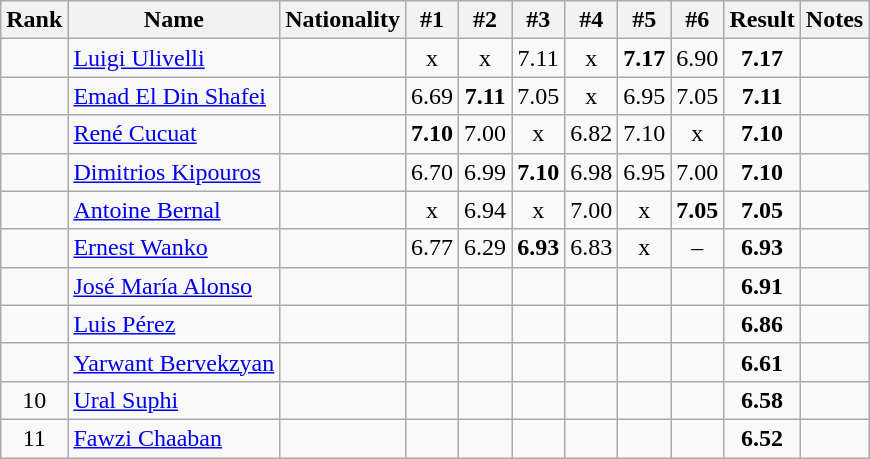<table class="wikitable sortable" style="text-align:center">
<tr>
<th>Rank</th>
<th>Name</th>
<th>Nationality</th>
<th>#1</th>
<th>#2</th>
<th>#3</th>
<th>#4</th>
<th>#5</th>
<th>#6</th>
<th>Result</th>
<th>Notes</th>
</tr>
<tr>
<td></td>
<td align=left><a href='#'>Luigi Ulivelli</a></td>
<td align=left></td>
<td>x</td>
<td>x</td>
<td>7.11</td>
<td>x</td>
<td><strong>7.17</strong></td>
<td>6.90</td>
<td><strong>7.17</strong></td>
<td></td>
</tr>
<tr>
<td></td>
<td align=left><a href='#'>Emad El Din Shafei</a></td>
<td align=left></td>
<td>6.69</td>
<td><strong>7.11</strong></td>
<td>7.05</td>
<td>x</td>
<td>6.95</td>
<td>7.05</td>
<td><strong>7.11</strong></td>
<td></td>
</tr>
<tr>
<td></td>
<td align=left><a href='#'>René Cucuat</a></td>
<td align=left></td>
<td><strong>7.10</strong></td>
<td>7.00</td>
<td>x</td>
<td>6.82</td>
<td>7.10</td>
<td>x</td>
<td><strong>7.10</strong></td>
<td></td>
</tr>
<tr>
<td></td>
<td align=left><a href='#'>Dimitrios Kipouros</a></td>
<td align=left></td>
<td>6.70</td>
<td>6.99</td>
<td><strong>7.10</strong></td>
<td>6.98</td>
<td>6.95</td>
<td>7.00</td>
<td><strong>7.10</strong></td>
<td></td>
</tr>
<tr>
<td></td>
<td align=left><a href='#'>Antoine Bernal</a></td>
<td align=left></td>
<td>x</td>
<td>6.94</td>
<td>x</td>
<td>7.00</td>
<td>x</td>
<td><strong>7.05</strong></td>
<td><strong>7.05</strong></td>
<td></td>
</tr>
<tr>
<td></td>
<td align=left><a href='#'>Ernest Wanko</a></td>
<td align=left></td>
<td>6.77</td>
<td>6.29</td>
<td><strong>6.93</strong></td>
<td>6.83</td>
<td>x</td>
<td>–</td>
<td><strong>6.93</strong></td>
<td></td>
</tr>
<tr>
<td></td>
<td align=left><a href='#'>José María Alonso</a></td>
<td align=left></td>
<td></td>
<td></td>
<td></td>
<td></td>
<td></td>
<td></td>
<td><strong>6.91</strong></td>
<td></td>
</tr>
<tr>
<td></td>
<td align=left><a href='#'>Luis Pérez</a></td>
<td align=left></td>
<td></td>
<td></td>
<td></td>
<td></td>
<td></td>
<td></td>
<td><strong>6.86</strong></td>
<td></td>
</tr>
<tr>
<td></td>
<td align=left><a href='#'>Yarwant Bervekzyan</a></td>
<td align=left></td>
<td></td>
<td></td>
<td></td>
<td></td>
<td></td>
<td></td>
<td><strong>6.61</strong></td>
<td></td>
</tr>
<tr>
<td>10</td>
<td align=left><a href='#'>Ural Suphi</a></td>
<td align=left></td>
<td></td>
<td></td>
<td></td>
<td></td>
<td></td>
<td></td>
<td><strong>6.58</strong></td>
<td></td>
</tr>
<tr>
<td>11</td>
<td align=left><a href='#'>Fawzi Chaaban</a></td>
<td align=left></td>
<td></td>
<td></td>
<td></td>
<td></td>
<td></td>
<td></td>
<td><strong>6.52</strong></td>
<td></td>
</tr>
</table>
